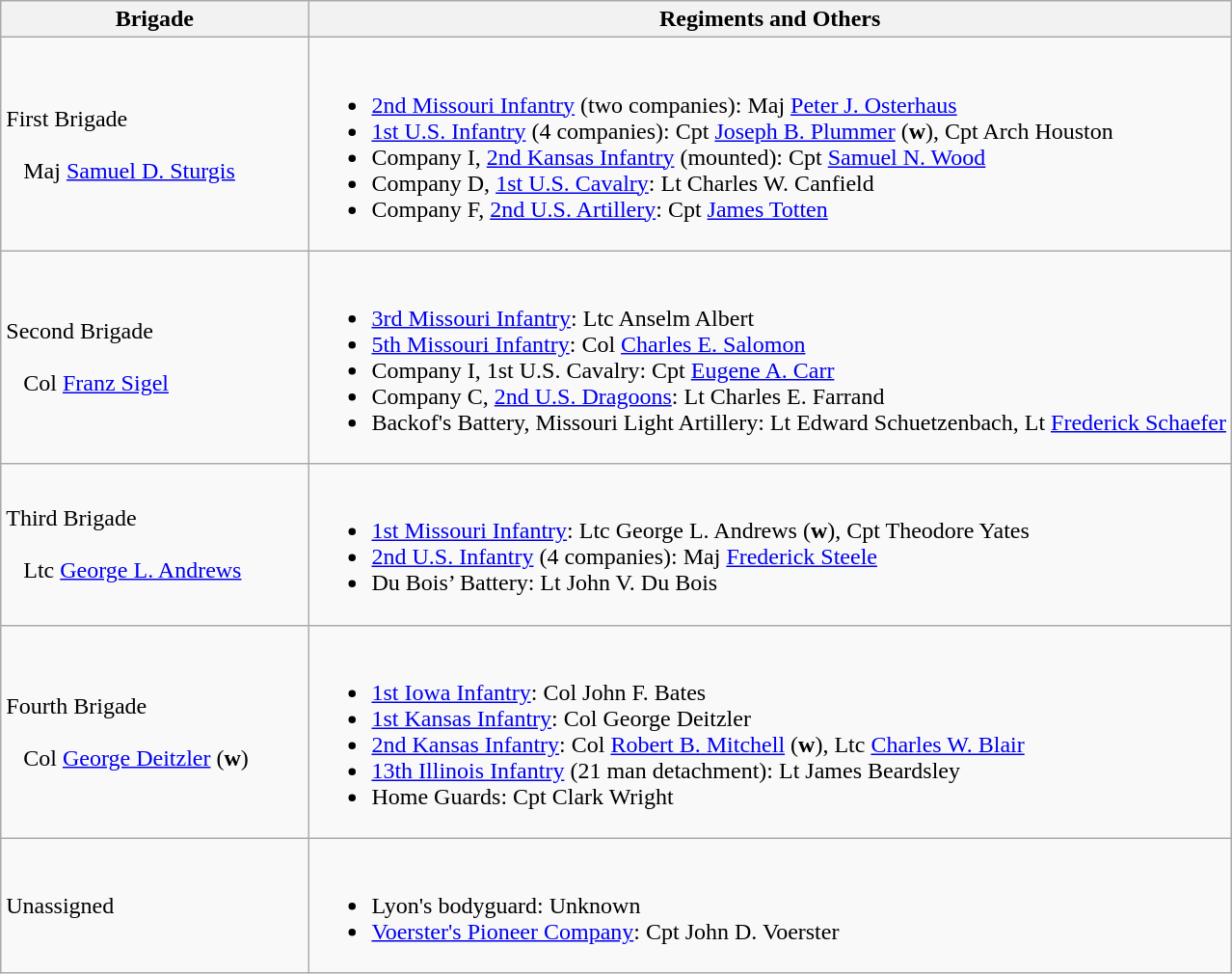<table class="wikitable">
<tr>
<th width=25%>Brigade</th>
<th>Regiments and Others</th>
</tr>
<tr>
<td>First Brigade<br><br>  
Maj <a href='#'>Samuel D. Sturgis</a></td>
<td><br><ul><li><a href='#'>2nd Missouri Infantry</a> (two companies): Maj <a href='#'>Peter J. Osterhaus</a></li><li><a href='#'>1st U.S. Infantry</a> (4 companies): Cpt <a href='#'>Joseph B. Plummer</a> (<strong>w</strong>), Cpt Arch Houston</li><li>Company I, <a href='#'>2nd Kansas Infantry</a> (mounted): Cpt <a href='#'>Samuel N. Wood</a></li><li>Company D, <a href='#'>1st U.S. Cavalry</a>: Lt Charles W. Canfield</li><li>Company F, <a href='#'>2nd U.S. Artillery</a>: Cpt <a href='#'>James Totten</a></li></ul></td>
</tr>
<tr>
<td>Second Brigade<br><br>  
Col <a href='#'>Franz Sigel</a></td>
<td><br><ul><li><a href='#'>3rd Missouri Infantry</a>: Ltc Anselm Albert</li><li><a href='#'>5th Missouri Infantry</a>: Col <a href='#'>Charles E. Salomon</a></li><li>Company I, 1st U.S. Cavalry: Cpt <a href='#'>Eugene A. Carr</a></li><li>Company C, <a href='#'>2nd U.S. Dragoons</a>: Lt Charles E. Farrand</li><li>Backof's Battery, Missouri Light Artillery: Lt Edward Schuetzenbach, Lt <a href='#'>Frederick Schaefer</a></li></ul></td>
</tr>
<tr>
<td>Third Brigade<br><br>  
Ltc <a href='#'>George L. Andrews</a></td>
<td><br><ul><li><a href='#'>1st Missouri Infantry</a>: Ltc George L. Andrews (<strong>w</strong>), Cpt Theodore Yates</li><li><a href='#'>2nd U.S. Infantry</a> (4 companies): Maj <a href='#'>Frederick Steele</a></li><li>Du Bois’ Battery: Lt John V. Du Bois</li></ul></td>
</tr>
<tr>
<td>Fourth Brigade<br><br>  
Col <a href='#'>George Deitzler</a> (<strong>w</strong>)</td>
<td><br><ul><li><a href='#'>1st Iowa Infantry</a>: Col John F. Bates</li><li><a href='#'>1st Kansas Infantry</a>: Col George Deitzler</li><li><a href='#'>2nd Kansas Infantry</a>: Col <a href='#'>Robert B. Mitchell</a> (<strong>w</strong>), Ltc <a href='#'>Charles W. Blair</a></li><li><a href='#'>13th Illinois Infantry</a> (21 man detachment): Lt James Beardsley</li><li>Home Guards: Cpt Clark Wright</li></ul></td>
</tr>
<tr>
<td>Unassigned</td>
<td><br><ul><li>Lyon's bodyguard: Unknown</li><li><a href='#'>Voerster's Pioneer Company</a>: Cpt John D. Voerster</li></ul></td>
</tr>
</table>
